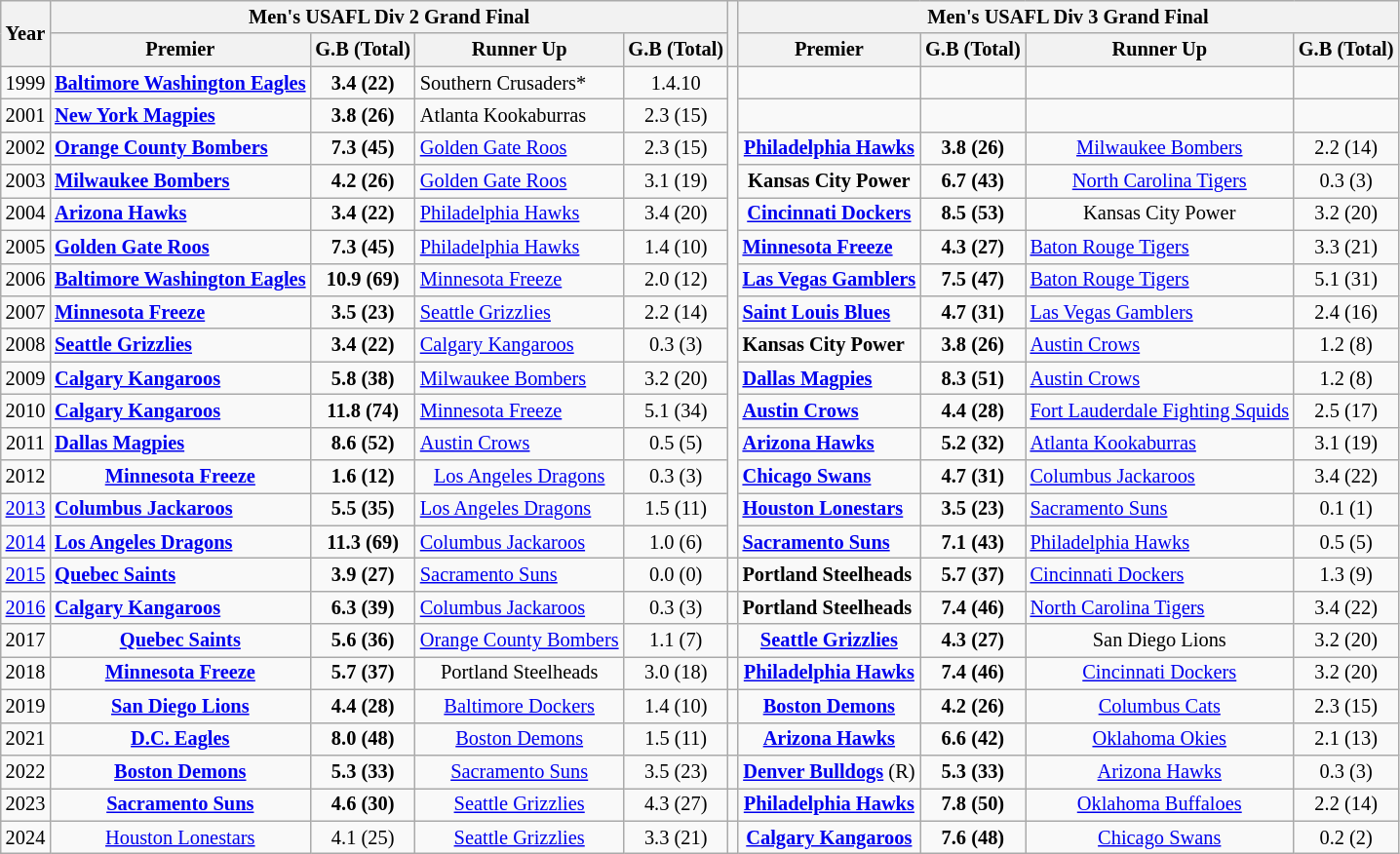<table class="wikitable" style="text-align:center; font-size:85%">
<tr>
<th rowspan="2"><strong>Year</strong></th>
<th colspan="4"><strong>Men's USAFL Div 2 Grand Final</strong></th>
<th rowspan="2"></th>
<th colspan="4"><strong>Men's USAFL Div 3 Grand Final</strong></th>
</tr>
<tr>
<th>Premier</th>
<th>G.B (Total)</th>
<th>Runner Up</th>
<th>G.B (Total)</th>
<th>Premier</th>
<th>G.B (Total)</th>
<th>Runner Up</th>
<th>G.B (Total)</th>
</tr>
<tr>
<td>1999</td>
<td style="text-align:left"><strong><a href='#'>Baltimore Washington Eagles</a></strong></td>
<td><strong>3.4 (22)</strong></td>
<td style="text-align:left">Southern Crusaders*</td>
<td>1.4.10</td>
<td rowspan="15"></td>
<td></td>
<td></td>
<td></td>
<td></td>
</tr>
<tr>
<td>2001</td>
<td style="text-align:left"><strong><a href='#'>New York Magpies</a></strong></td>
<td><strong>3.8 (26)</strong></td>
<td style="text-align:left">Atlanta Kookaburras</td>
<td>2.3 (15)</td>
<td></td>
<td></td>
<td></td>
<td></td>
</tr>
<tr>
<td>2002</td>
<td style="text-align:left"><strong><a href='#'>Orange County Bombers</a></strong></td>
<td><strong>7.3 (45)</strong></td>
<td style="text-align:left"><a href='#'>Golden Gate Roos</a></td>
<td>2.3 (15)</td>
<td><strong> <a href='#'>Philadelphia Hawks</a></strong></td>
<td><strong>3.8 (26)</strong></td>
<td><a href='#'>Milwaukee Bombers</a></td>
<td>2.2 (14)</td>
</tr>
<tr>
<td>2003</td>
<td style="text-align:left"><strong><a href='#'>Milwaukee Bombers</a></strong></td>
<td><strong>4.2 (26)</strong></td>
<td style="text-align:left"><a href='#'>Golden Gate Roos</a></td>
<td>3.1 (19)</td>
<td><strong>Kansas City Power</strong></td>
<td><strong>6.7 (43)</strong></td>
<td><a href='#'>North Carolina Tigers</a></td>
<td>0.3 (3)</td>
</tr>
<tr>
<td>2004</td>
<td style="text-align:left"><strong><a href='#'>Arizona Hawks</a></strong></td>
<td><strong>3.4 (22)</strong></td>
<td style="text-align:left"><a href='#'>Philadelphia Hawks</a></td>
<td>3.4 (20)</td>
<td><strong><a href='#'>Cincinnati Dockers</a></strong></td>
<td><strong>8.5 (53)</strong></td>
<td>Kansas City Power</td>
<td>3.2 (20)</td>
</tr>
<tr>
<td>2005</td>
<td style="text-align:left"><strong><a href='#'>Golden Gate Roos</a></strong></td>
<td><strong>7.3 (45)</strong></td>
<td style="text-align:left"><a href='#'>Philadelphia Hawks</a></td>
<td>1.4 (10)</td>
<td style="text-align:left"><strong><a href='#'>Minnesota Freeze</a></strong></td>
<td><strong>4.3 (27)</strong></td>
<td style="text-align:left"><a href='#'>Baton Rouge Tigers</a></td>
<td>3.3 (21)</td>
</tr>
<tr>
<td>2006</td>
<td style="text-align:left"><strong><a href='#'>Baltimore Washington Eagles</a></strong></td>
<td><strong>10.9 (69)</strong></td>
<td style="text-align:left"><a href='#'>Minnesota Freeze</a></td>
<td>2.0 (12)</td>
<td style="text-align:left"><strong><a href='#'>Las Vegas Gamblers</a></strong></td>
<td><strong>7.5 (47)</strong></td>
<td style="text-align:left"><a href='#'>Baton Rouge Tigers</a></td>
<td>5.1 (31)</td>
</tr>
<tr>
<td>2007</td>
<td style="text-align:left"><strong><a href='#'>Minnesota Freeze</a></strong></td>
<td><strong>3.5 (23)</strong></td>
<td style="text-align:left"><a href='#'>Seattle Grizzlies</a></td>
<td>2.2 (14)</td>
<td style="text-align:left"><strong><a href='#'>Saint Louis Blues</a></strong></td>
<td><strong>4.7 (31)</strong></td>
<td style="text-align:left"><a href='#'>Las Vegas Gamblers</a></td>
<td>2.4 (16)</td>
</tr>
<tr>
<td>2008</td>
<td style="text-align:left"><strong><a href='#'>Seattle Grizzlies</a></strong></td>
<td><strong>3.4 (22)</strong></td>
<td style="text-align:left"><a href='#'>Calgary Kangaroos</a></td>
<td>0.3 (3)</td>
<td style="text-align:left"><strong>Kansas City Power</strong></td>
<td><strong>3.8 (26)</strong></td>
<td style="text-align:left"><a href='#'>Austin Crows</a></td>
<td>1.2 (8)</td>
</tr>
<tr>
<td>2009</td>
<td style="text-align:left"><strong><a href='#'>Calgary Kangaroos</a></strong></td>
<td><strong>5.8 (38)</strong></td>
<td style="text-align:left"><a href='#'>Milwaukee Bombers</a></td>
<td>3.2 (20)</td>
<td style="text-align:left"><strong><a href='#'>Dallas Magpies</a></strong></td>
<td><strong>8.3 (51)</strong></td>
<td style="text-align:left"><a href='#'>Austin Crows</a></td>
<td>1.2 (8)</td>
</tr>
<tr>
<td>2010</td>
<td style="text-align:left"><strong><a href='#'>Calgary Kangaroos</a></strong></td>
<td><strong>11.8 (74)</strong></td>
<td style="text-align:left"><a href='#'>Minnesota Freeze</a></td>
<td>5.1 (34)</td>
<td style="text-align:left"><strong><a href='#'>Austin Crows</a></strong></td>
<td><strong>4.4 (28)</strong></td>
<td style="text-align:left"><a href='#'>Fort Lauderdale Fighting Squids</a></td>
<td>2.5 (17)</td>
</tr>
<tr>
<td>2011</td>
<td style="text-align:left"><strong><a href='#'>Dallas Magpies</a></strong></td>
<td><strong>8.6 (52)</strong></td>
<td style="text-align:left"><a href='#'>Austin Crows</a></td>
<td>0.5 (5)</td>
<td style="text-align:left"><strong><a href='#'>Arizona Hawks</a></strong></td>
<td><strong>5.2 (32)</strong></td>
<td style="text-align:left"><a href='#'>Atlanta Kookaburras</a></td>
<td>3.1 (19)</td>
</tr>
<tr>
<td>2012</td>
<td><strong><a href='#'>Minnesota Freeze</a></strong></td>
<td><strong>1.6 (12)</strong></td>
<td><a href='#'>Los Angeles Dragons</a></td>
<td>0.3 (3)</td>
<td style="text-align:left"><strong><a href='#'>Chicago Swans</a></strong></td>
<td><strong>4.7 (31)</strong></td>
<td style="text-align:left"><a href='#'>Columbus Jackaroos</a></td>
<td>3.4 (22)</td>
</tr>
<tr>
<td><a href='#'>2013</a></td>
<td style="text-align:left"><strong><a href='#'>Columbus Jackaroos</a></strong></td>
<td><strong>5.5 (35)</strong></td>
<td style="text-align:left"><a href='#'>Los Angeles Dragons</a></td>
<td>1.5 (11)</td>
<td style="text-align:left"><strong><a href='#'>Houston Lonestars</a></strong></td>
<td><strong>3.5 (23)</strong></td>
<td style="text-align:left"><a href='#'>Sacramento Suns</a></td>
<td>0.1 (1)</td>
</tr>
<tr>
<td><a href='#'>2014</a></td>
<td style="text-align:left"><strong><a href='#'>Los Angeles Dragons</a></strong></td>
<td><strong>11.3 (69)</strong></td>
<td style="text-align:left"><a href='#'>Columbus Jackaroos</a></td>
<td>1.0 (6)</td>
<td style="text-align:left"><strong><a href='#'>Sacramento Suns</a></strong></td>
<td><strong>7.1 (43)</strong></td>
<td style="text-align:left"><a href='#'>Philadelphia Hawks</a></td>
<td>0.5 (5)</td>
</tr>
<tr>
<td><a href='#'>2015</a></td>
<td style="text-align:left"><strong><a href='#'>Quebec Saints</a></strong></td>
<td><strong>3.9 (27)</strong></td>
<td style="text-align:left"><a href='#'>Sacramento Suns</a></td>
<td>0.0 (0)</td>
<td></td>
<td style="text-align:left"><strong>Portland Steelheads</strong></td>
<td><strong>5.7 (37)</strong></td>
<td style="text-align:left"><a href='#'>Cincinnati Dockers</a></td>
<td>1.3 (9)</td>
</tr>
<tr>
<td><a href='#'>2016</a></td>
<td style="text-align:left"><strong><a href='#'>Calgary Kangaroos</a></strong></td>
<td><strong>6.3 (39)</strong></td>
<td style="text-align:left"><a href='#'>Columbus Jackaroos</a></td>
<td>0.3 (3)</td>
<td></td>
<td style="text-align:left"><strong>Portland Steelheads</strong></td>
<td><strong>7.4 (46)</strong></td>
<td style="text-align:left"><a href='#'>North Carolina Tigers</a></td>
<td>3.4 (22)</td>
</tr>
<tr>
<td>2017</td>
<td><strong><a href='#'>Quebec Saints</a></strong></td>
<td><strong>5.6 (36)</strong></td>
<td><a href='#'>Orange County Bombers</a></td>
<td>1.1 (7)</td>
<td></td>
<td><strong><a href='#'>Seattle Grizzlies</a></strong></td>
<td><strong>4.3 (27)</strong></td>
<td>San Diego Lions</td>
<td>3.2 (20)</td>
</tr>
<tr>
<td>2018</td>
<td><strong><a href='#'>Minnesota Freeze</a></strong></td>
<td><strong>5.7 (37)</strong></td>
<td>Portland Steelheads</td>
<td>3.0 (18)</td>
<td></td>
<td><strong><a href='#'>Philadelphia Hawks</a></strong></td>
<td><strong>7.4 (46)</strong></td>
<td><a href='#'>Cincinnati Dockers</a></td>
<td>3.2 (20)</td>
</tr>
<tr>
<td>2019</td>
<td><strong><a href='#'>San Diego Lions</a></strong></td>
<td><strong>4.4 (28)</strong></td>
<td><a href='#'>Baltimore Dockers</a></td>
<td>1.4 (10)</td>
<td></td>
<td><strong><a href='#'>Boston Demons</a></strong></td>
<td><strong>4.2 (26)</strong></td>
<td><a href='#'>Columbus Cats</a></td>
<td>2.3 (15)</td>
</tr>
<tr>
<td>2021</td>
<td><strong><a href='#'>D.C. Eagles</a></strong></td>
<td><strong>8.0 (48)</strong></td>
<td><a href='#'>Boston Demons</a></td>
<td>1.5 (11)</td>
<td></td>
<td><strong><a href='#'>Arizona Hawks</a></strong></td>
<td><strong>6.6 (42)</strong></td>
<td><a href='#'>Oklahoma Okies</a></td>
<td>2.1 (13)</td>
</tr>
<tr>
<td>2022</td>
<td><strong><a href='#'>Boston Demons</a></strong></td>
<td><strong>5.3 (33)</strong></td>
<td><a href='#'>Sacramento Suns</a></td>
<td>3.5 (23)</td>
<td></td>
<td><strong><a href='#'>Denver Bulldogs</a></strong> (R)</td>
<td><strong>5.3 (33)</strong></td>
<td><a href='#'>Arizona Hawks</a></td>
<td>0.3 (3)</td>
</tr>
<tr>
<td>2023</td>
<td><strong><a href='#'>Sacramento Suns</a></strong></td>
<td><strong>4.6 (30)</strong></td>
<td><a href='#'>Seattle Grizzlies</a></td>
<td>4.3 (27)</td>
<td></td>
<td><strong><a href='#'>Philadelphia Hawks</a></strong></td>
<td><strong>7.8 (50)</strong></td>
<td><a href='#'>Oklahoma Buffaloes</a></td>
<td>2.2 (14)</td>
</tr>
<tr>
<td>2024</td>
<td><a href='#'>Houston Lonestars</a></td>
<td>4.1 (25)</td>
<td><a href='#'>Seattle Grizzlies</a></td>
<td>3.3 (21)</td>
<td></td>
<td><strong><a href='#'>Calgary Kangaroos</a></strong></td>
<td><strong>7.6 (48)</strong></td>
<td><a href='#'>Chicago Swans</a></td>
<td>0.2 (2)</td>
</tr>
</table>
